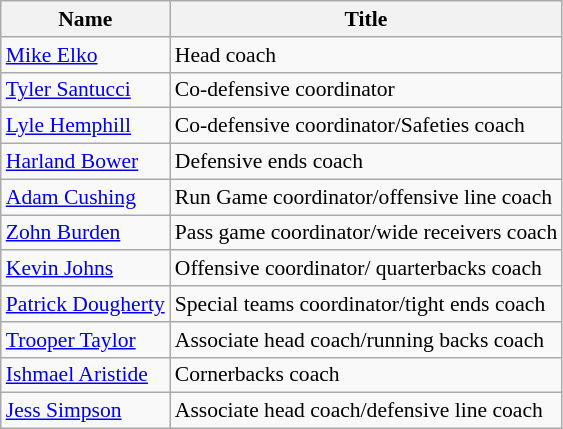<table class="wikitable" border="1" style="font-size:90%;">
<tr>
<th>Name</th>
<th>Title</th>
</tr>
<tr>
<td><a href='#'>Mike Elko</a></td>
<td>Head coach</td>
</tr>
<tr>
<td><a href='#'>Tyler Santucci</a></td>
<td>Co-defensive coordinator</td>
</tr>
<tr>
<td><a href='#'>Lyle Hemphill</a></td>
<td>Co-defensive coordinator/Safeties coach</td>
</tr>
<tr>
<td><a href='#'>Harland Bower</a></td>
<td>Defensive ends coach</td>
</tr>
<tr>
<td><a href='#'>Adam Cushing</a></td>
<td>Run Game coordinator/offensive line coach</td>
</tr>
<tr>
<td><a href='#'>Zohn Burden</a></td>
<td>Pass game coordinator/wide receivers coach</td>
</tr>
<tr>
<td><a href='#'>Kevin Johns</a></td>
<td>Offensive coordinator/ quarterbacks coach</td>
</tr>
<tr>
<td><a href='#'>Patrick Dougherty</a></td>
<td>Special teams coordinator/tight ends coach</td>
</tr>
<tr>
<td><a href='#'>Trooper Taylor</a></td>
<td>Associate head coach/running backs coach</td>
</tr>
<tr>
<td><a href='#'>Ishmael Aristide</a></td>
<td>Cornerbacks coach</td>
</tr>
<tr>
<td><a href='#'>Jess Simpson</a></td>
<td>Associate head coach/defensive line coach</td>
</tr>
</table>
